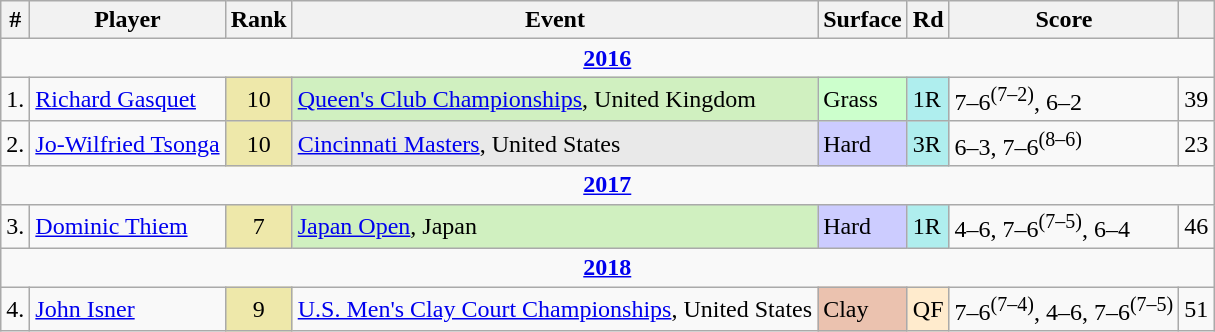<table class="wikitable sortable">
<tr>
<th>#</th>
<th>Player</th>
<th>Rank</th>
<th>Event</th>
<th>Surface</th>
<th>Rd</th>
<th>Score</th>
<th></th>
</tr>
<tr>
<td colspan=8 style=text-align:center><strong><a href='#'>2016</a></strong></td>
</tr>
<tr>
<td>1.</td>
<td> <a href='#'>Richard Gasquet</a></td>
<td style="text-align:center; background:#eee8aa;">10</td>
<td bgcolor=d0f0c0><a href='#'>Queen's Club Championships</a>, United Kingdom</td>
<td style="background:#cfc;">Grass</td>
<td bgcolor=afeeee>1R</td>
<td>7–6<sup>(7–2)</sup>, 6–2</td>
<td align=center>39</td>
</tr>
<tr>
<td>2.</td>
<td> <a href='#'>Jo-Wilfried Tsonga</a></td>
<td style="text-align:center; background:#eee8aa;">10</td>
<td bgcolor=e9e9e9><a href='#'>Cincinnati Masters</a>, United States</td>
<td style="background:#ccf;">Hard</td>
<td bgcolor=afeeee>3R</td>
<td>6–3, 7–6<sup>(8–6)</sup></td>
<td align=center>23</td>
</tr>
<tr>
<td colspan=8 style=text-align:center><strong><a href='#'>2017</a></strong></td>
</tr>
<tr>
<td>3.</td>
<td> <a href='#'>Dominic Thiem</a></td>
<td style="text-align:center; background:#eee8aa;">7</td>
<td bgcolor=d0f0c0><a href='#'>Japan Open</a>, Japan</td>
<td style="background:#ccf;">Hard</td>
<td bgcolor=afeeee>1R</td>
<td>4–6, 7–6<sup>(7–5)</sup>, 6–4</td>
<td align=center>46</td>
</tr>
<tr>
<td colspan=8 style=text-align:center><strong><a href='#'>2018</a></strong></td>
</tr>
<tr>
<td>4.</td>
<td> <a href='#'>John Isner</a></td>
<td style="text-align:center; background:#eee8aa;">9</td>
<td><a href='#'>U.S. Men's Clay Court Championships</a>, United States</td>
<td bgcolor=ebc2af>Clay</td>
<td bgcolor=ffebcd>QF</td>
<td>7–6<sup>(7–4)</sup>, 4–6, 7–6<sup>(7–5)</sup></td>
<td align=center>51</td>
</tr>
</table>
